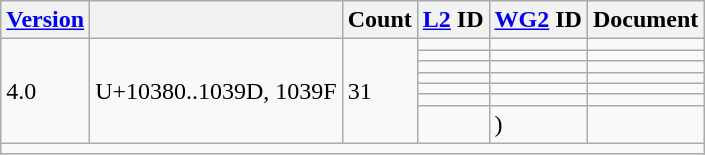<table class="wikitable sticky-header">
<tr>
<th><a href='#'>Version</a></th>
<th></th>
<th>Count</th>
<th><a href='#'>L2</a> ID</th>
<th><a href='#'>WG2</a> ID</th>
<th>Document</th>
</tr>
<tr>
<td rowspan="7">4.0</td>
<td rowspan="7">U+10380..1039D, 1039F</td>
<td rowspan="7">31</td>
<td></td>
<td></td>
<td></td>
</tr>
<tr>
<td></td>
<td></td>
<td></td>
</tr>
<tr>
<td></td>
<td></td>
<td></td>
</tr>
<tr>
<td></td>
<td></td>
<td></td>
</tr>
<tr>
<td></td>
<td></td>
<td></td>
</tr>
<tr>
<td></td>
<td></td>
<td></td>
</tr>
<tr>
<td></td>
<td> )</td>
<td></td>
</tr>
<tr class="sortbottom">
<td colspan="6"></td>
</tr>
</table>
